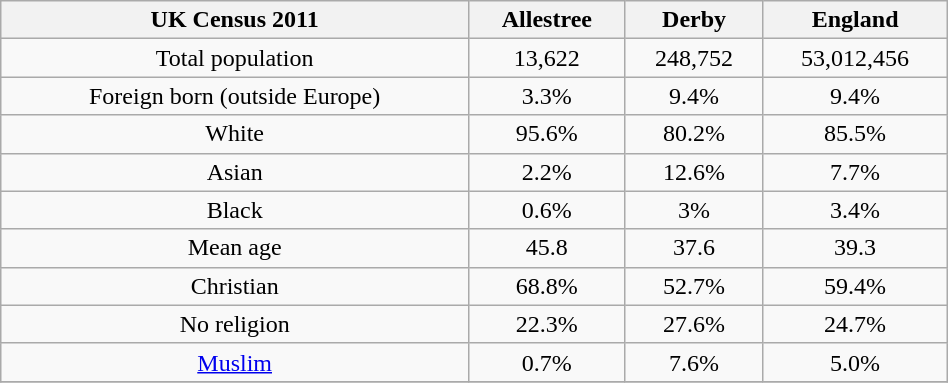<table class="wikitable" style="float: right; margin-left: 2em; width: 50%; text-align:center;">
<tr>
<th>UK Census 2011</th>
<th>Allestree</th>
<th>Derby</th>
<th>England</th>
</tr>
<tr>
<td>Total population</td>
<td>13,622</td>
<td>248,752</td>
<td>53,012,456</td>
</tr>
<tr>
<td>Foreign born (outside Europe)</td>
<td>3.3%</td>
<td>9.4%</td>
<td>9.4%</td>
</tr>
<tr>
<td>White</td>
<td>95.6%</td>
<td>80.2%</td>
<td>85.5%</td>
</tr>
<tr>
<td>Asian</td>
<td>2.2%</td>
<td>12.6%</td>
<td>7.7%</td>
</tr>
<tr>
<td>Black</td>
<td>0.6%</td>
<td>3%</td>
<td>3.4%</td>
</tr>
<tr>
<td>Mean age</td>
<td>45.8</td>
<td>37.6</td>
<td>39.3</td>
</tr>
<tr>
<td>Christian</td>
<td>68.8%</td>
<td>52.7%</td>
<td>59.4%</td>
</tr>
<tr>
<td>No religion</td>
<td>22.3%</td>
<td>27.6%</td>
<td>24.7%</td>
</tr>
<tr>
<td><a href='#'>Muslim</a></td>
<td>0.7%</td>
<td>7.6%</td>
<td>5.0%</td>
</tr>
<tr>
</tr>
</table>
